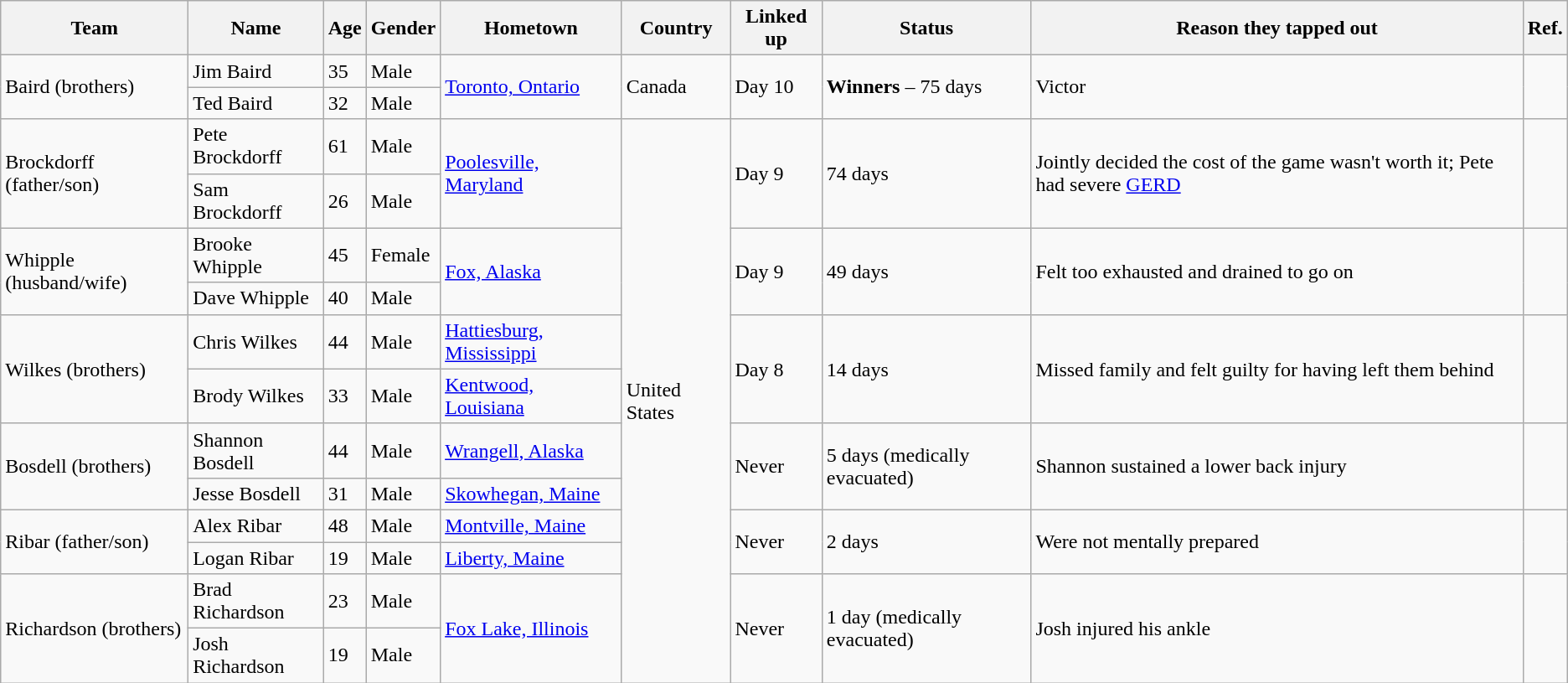<table class="wikitable">
<tr>
<th>Team</th>
<th>Name</th>
<th>Age</th>
<th>Gender</th>
<th>Hometown</th>
<th>Country</th>
<th>Linked up</th>
<th>Status</th>
<th>Reason they tapped out</th>
<th>Ref.</th>
</tr>
<tr>
<td rowspan="2">Baird (brothers)</td>
<td>Jim Baird</td>
<td>35</td>
<td>Male</td>
<td rowspan="2"><a href='#'>Toronto, Ontario</a></td>
<td rowspan="2">Canada</td>
<td rowspan="2">Day 10</td>
<td rowspan="2"><strong>Winners</strong> – 75 days</td>
<td rowspan="2">Victor</td>
<td rowspan="2"></td>
</tr>
<tr>
<td>Ted Baird</td>
<td>32</td>
<td>Male</td>
</tr>
<tr>
<td rowspan="2">Brockdorff (father/son)</td>
<td>Pete Brockdorff</td>
<td>61</td>
<td>Male</td>
<td rowspan="2"><a href='#'>Poolesville, Maryland</a></td>
<td rowspan="12">United States</td>
<td rowspan="2">Day 9</td>
<td rowspan="2">74 days</td>
<td rowspan="2">Jointly decided the cost of the game wasn't worth it; Pete had severe <a href='#'>GERD</a></td>
<td rowspan="2"></td>
</tr>
<tr>
<td>Sam Brockdorff</td>
<td>26</td>
<td>Male</td>
</tr>
<tr>
<td rowspan="2">Whipple (husband/wife)</td>
<td>Brooke Whipple</td>
<td>45</td>
<td>Female</td>
<td rowspan="2"><a href='#'>Fox, Alaska</a></td>
<td rowspan="2">Day 9</td>
<td rowspan="2">49 days</td>
<td rowspan="2">Felt too exhausted and drained to go on</td>
<td rowspan="2"></td>
</tr>
<tr>
<td>Dave Whipple</td>
<td>40</td>
<td>Male</td>
</tr>
<tr>
<td rowspan="2">Wilkes (brothers)</td>
<td>Chris Wilkes</td>
<td>44</td>
<td>Male</td>
<td><a href='#'>Hattiesburg, Mississippi</a></td>
<td rowspan="2">Day 8</td>
<td rowspan="2">14 days</td>
<td rowspan="2">Missed family and felt guilty for having left them behind</td>
<td rowspan="2"></td>
</tr>
<tr>
<td>Brody Wilkes</td>
<td>33</td>
<td>Male</td>
<td><a href='#'>Kentwood, Louisiana</a></td>
</tr>
<tr>
<td rowspan="2">Bosdell (brothers)</td>
<td>Shannon Bosdell</td>
<td>44</td>
<td>Male</td>
<td><a href='#'>Wrangell, Alaska</a></td>
<td rowspan="2">Never</td>
<td rowspan="2">5 days (medically evacuated)</td>
<td rowspan="2">Shannon sustained a lower back injury</td>
<td rowspan="2"></td>
</tr>
<tr>
<td>Jesse Bosdell</td>
<td>31</td>
<td>Male</td>
<td><a href='#'>Skowhegan, Maine</a></td>
</tr>
<tr>
<td rowspan="2">Ribar (father/son)</td>
<td>Alex Ribar</td>
<td>48</td>
<td>Male</td>
<td><a href='#'>Montville, Maine</a></td>
<td rowspan="2">Never</td>
<td rowspan="2">2 days</td>
<td rowspan="2">Were not mentally prepared</td>
<td rowspan="2"></td>
</tr>
<tr>
<td>Logan Ribar</td>
<td>19</td>
<td>Male</td>
<td><a href='#'>Liberty, Maine</a></td>
</tr>
<tr>
<td rowspan="2">Richardson (brothers)</td>
<td>Brad Richardson</td>
<td>23</td>
<td>Male</td>
<td rowspan="2"><a href='#'>Fox Lake, Illinois</a></td>
<td rowspan="2">Never</td>
<td rowspan="2">1 day (medically evacuated)</td>
<td rowspan="2">Josh injured his ankle</td>
<td rowspan="2"></td>
</tr>
<tr>
<td>Josh Richardson</td>
<td>19</td>
<td>Male</td>
</tr>
</table>
